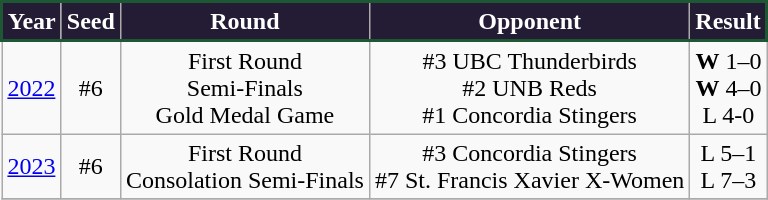<table class="wikitable" style="text-align:center">
<tr align="center"  style="background:#231C34;color:white;border: 2px solid #1E5733;">
<td><strong>Year</strong></td>
<td><strong>Seed</strong></td>
<td><strong>Round</strong></td>
<td><strong>Opponent</strong></td>
<td><strong>Result</strong></td>
</tr>
<tr>
<td rowspan=1><a href='#'>2022</a></td>
<td>#6</td>
<td>First Round<br>Semi-Finals<br>Gold Medal Game</td>
<td>#3 UBC Thunderbirds<br>#2 UNB Reds<br>#1 Concordia Stingers</td>
<td><strong>W</strong> 1–0<br><strong>W</strong> 4–0<br>L 4-0</td>
</tr>
<tr>
<td rowspan=1><a href='#'>2023</a></td>
<td>#6</td>
<td>First Round<br>Consolation Semi-Finals</td>
<td>#3 Concordia Stingers<br>#7 St. Francis Xavier X-Women</td>
<td>L 5–1<br>L 7–3</td>
</tr>
<tr style="text-align:center;">
</tr>
</table>
